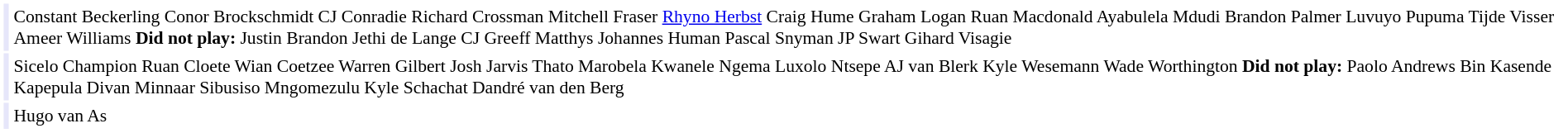<table cellpadding="2" style="border: 1px solid white; font-size:90%;">
<tr>
<td colspan="2" align="right" bgcolor="lavender"></td>
<td align="left">Constant Beckerling Conor Brockschmidt CJ Conradie Richard Crossman Mitchell Fraser <a href='#'>Rhyno Herbst</a> Craig Hume Graham Logan Ruan Macdonald Ayabulela Mdudi Brandon Palmer Luvuyo Pupuma Tijde Visser Ameer Williams <strong>Did not play:</strong> Justin Brandon Jethi de Lange CJ Greeff Matthys Johannes Human Pascal Snyman JP Swart Gihard Visagie</td>
</tr>
<tr>
<td colspan="2" align="right" bgcolor="lavender"></td>
<td align="left">Sicelo Champion Ruan Cloete Wian Coetzee Warren Gilbert Josh Jarvis Thato Marobela Kwanele Ngema Luxolo Ntsepe AJ van Blerk Kyle Wesemann Wade Worthington <strong>Did not play:</strong> Paolo Andrews Bin Kasende Kapepula Divan Minnaar Sibusiso Mngomezulu Kyle Schachat Dandré van den Berg</td>
</tr>
<tr>
<td colspan="2" align="right" bgcolor="lavender"></td>
<td align="left">Hugo van As</td>
</tr>
</table>
